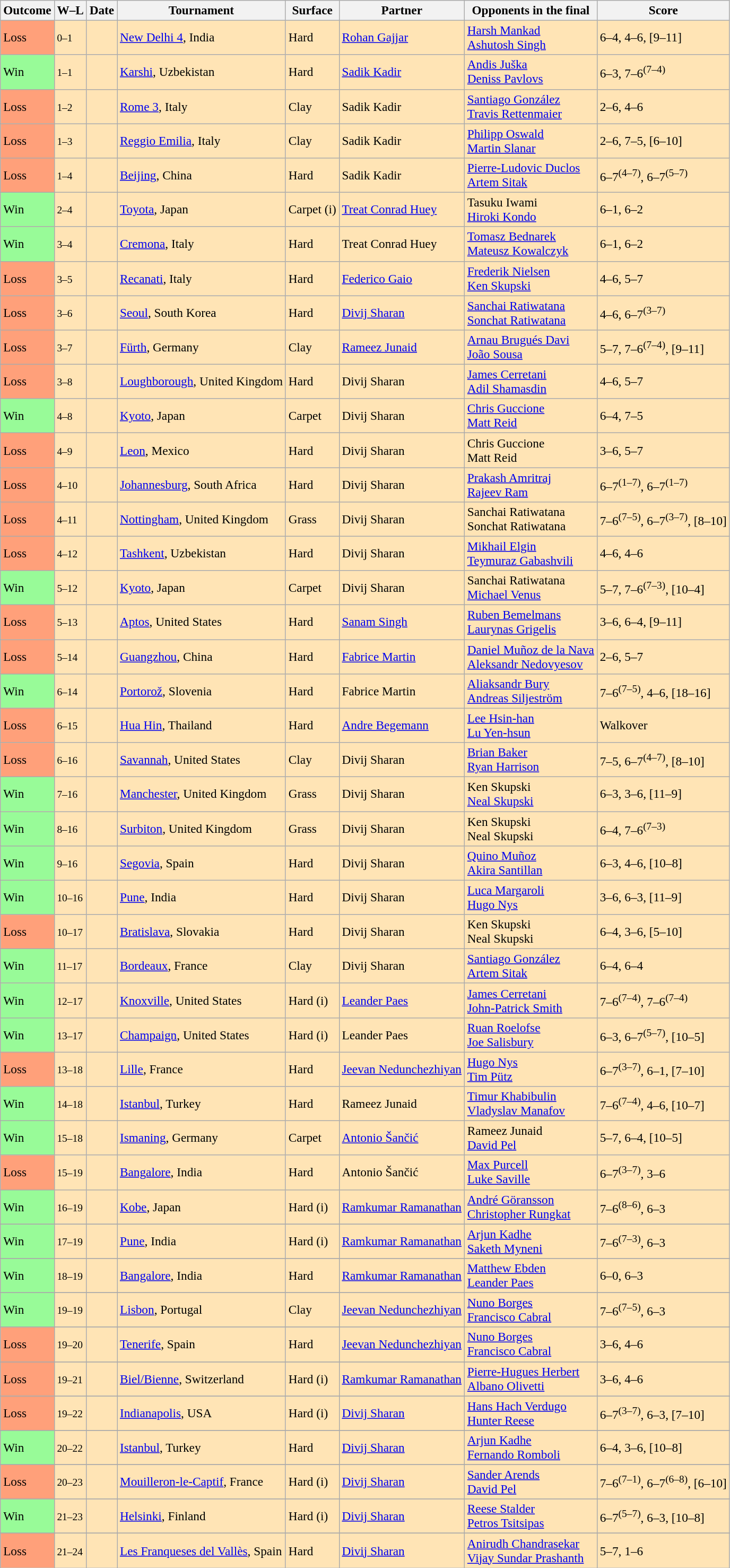<table class="wikitable sortable" style=font-size:97%>
<tr>
<th>Outcome</th>
<th class="unsortable">W–L</th>
<th>Date</th>
<th>Tournament</th>
<th>Surface</th>
<th>Partner</th>
<th>Opponents in the final</th>
<th class="unsortable">Score</th>
</tr>
<tr style="background:moccasin">
<td style="background:#FFA07A">Loss</td>
<td><small>0–1</small></td>
<td><a href='#'></a></td>
<td><a href='#'>New Delhi 4</a>, India</td>
<td>Hard</td>
<td> <a href='#'>Rohan Gajjar</a></td>
<td> <a href='#'>Harsh Mankad</a> <br> <a href='#'>Ashutosh Singh</a></td>
<td>6–4, 4–6, [9–11]</td>
</tr>
<tr style="background:moccasin">
<td style="background:#98FB98">Win</td>
<td><small>1–1</small></td>
<td><a href='#'></a></td>
<td><a href='#'>Karshi</a>, Uzbekistan</td>
<td>Hard</td>
<td> <a href='#'>Sadik Kadir</a></td>
<td> <a href='#'>Andis Juška</a> <br> <a href='#'>Deniss Pavlovs</a></td>
<td>6–3, 7–6<sup>(7–4)</sup></td>
</tr>
<tr style="background:moccasin">
<td style="background:#FFA07A">Loss</td>
<td><small>1–2</small></td>
<td><a href='#'></a></td>
<td><a href='#'>Rome 3</a>, Italy</td>
<td>Clay</td>
<td> Sadik Kadir</td>
<td> <a href='#'>Santiago González</a> <br>  <a href='#'>Travis Rettenmaier</a></td>
<td>2–6, 4–6</td>
</tr>
<tr style="background:moccasin">
<td style="background:#FFA07A">Loss</td>
<td><small>1–3</small></td>
<td><a href='#'></a></td>
<td><a href='#'>Reggio Emilia</a>, Italy</td>
<td>Clay</td>
<td> Sadik Kadir</td>
<td> <a href='#'>Philipp Oswald</a> <br>  <a href='#'>Martin Slanar</a></td>
<td>2–6, 7–5, [6–10]</td>
</tr>
<tr style="background:moccasin">
<td style="background:#FFA07A">Loss</td>
<td><small>1–4</small></td>
<td><a href='#'></a></td>
<td><a href='#'>Beijing</a>, China</td>
<td>Hard</td>
<td> Sadik Kadir</td>
<td> <a href='#'>Pierre-Ludovic Duclos</a> <br>  <a href='#'>Artem Sitak</a></td>
<td>6–7<sup>(4–7)</sup>, 6–7<sup>(5–7)</sup></td>
</tr>
<tr style="background:moccasin">
<td style="background:#98FB98">Win</td>
<td><small>2–4</small></td>
<td><a href='#'></a></td>
<td><a href='#'>Toyota</a>, Japan</td>
<td>Carpet (i)</td>
<td> <a href='#'>Treat Conrad Huey</a></td>
<td> Tasuku Iwami <br> <a href='#'>Hiroki Kondo</a></td>
<td>6–1, 6–2</td>
</tr>
<tr style="background:moccasin">
<td style="background:#98FB98">Win</td>
<td><small>3–4</small></td>
<td><a href='#'></a></td>
<td><a href='#'>Cremona</a>, Italy</td>
<td>Hard</td>
<td> Treat Conrad Huey</td>
<td> <a href='#'>Tomasz Bednarek</a> <br> <a href='#'>Mateusz Kowalczyk</a></td>
<td>6–1, 6–2</td>
</tr>
<tr style="background:moccasin">
<td style="background:#FFA07A">Loss</td>
<td><small>3–5</small></td>
<td><a href='#'></a></td>
<td><a href='#'>Recanati</a>, Italy</td>
<td>Hard</td>
<td> <a href='#'>Federico Gaio</a></td>
<td> <a href='#'>Frederik Nielsen</a> <br> <a href='#'>Ken Skupski</a></td>
<td>4–6, 5–7</td>
</tr>
<tr style="background:moccasin">
<td style="background:#FFA07A">Loss</td>
<td><small>3–6</small></td>
<td><a href='#'></a></td>
<td><a href='#'>Seoul</a>, South Korea</td>
<td>Hard</td>
<td> <a href='#'>Divij Sharan</a></td>
<td> <a href='#'>Sanchai Ratiwatana</a> <br> <a href='#'>Sonchat Ratiwatana</a></td>
<td>4–6, 6–7<sup>(3–7)</sup></td>
</tr>
<tr style="background:moccasin">
<td style="background:#FFA07A">Loss</td>
<td><small>3–7</small></td>
<td><a href='#'></a></td>
<td><a href='#'>Fürth</a>, Germany</td>
<td>Clay</td>
<td> <a href='#'>Rameez Junaid</a></td>
<td> <a href='#'>Arnau Brugués Davi</a><br> <a href='#'>João Sousa</a></td>
<td>5–7, 7–6<sup>(7–4)</sup>, [9–11]</td>
</tr>
<tr style="background:moccasin">
<td style="background:#FFA07A">Loss</td>
<td><small>3–8</small></td>
<td><a href='#'></a></td>
<td><a href='#'>Loughborough</a>, United Kingdom</td>
<td>Hard</td>
<td> Divij Sharan</td>
<td> <a href='#'>James Cerretani</a><br> <a href='#'>Adil Shamasdin</a></td>
<td>4–6, 5–7</td>
</tr>
<tr style="background:moccasin">
<td style="background:#98FB98">Win</td>
<td><small>4–8</small></td>
<td><a href='#'></a></td>
<td><a href='#'>Kyoto</a>, Japan</td>
<td>Carpet</td>
<td> Divij Sharan</td>
<td> <a href='#'>Chris Guccione</a> <br> <a href='#'>Matt Reid</a></td>
<td>6–4, 7–5</td>
</tr>
<tr style="background:moccasin">
<td style="background:#FFA07A">Loss</td>
<td><small>4–9</small></td>
<td><a href='#'></a></td>
<td><a href='#'>Leon</a>, Mexico</td>
<td>Hard</td>
<td> Divij Sharan</td>
<td> Chris Guccione <br> Matt Reid</td>
<td>3–6, 5–7</td>
</tr>
<tr style="background:moccasin">
<td style="background:#FFA07A">Loss</td>
<td><small>4–10</small></td>
<td><a href='#'></a></td>
<td><a href='#'>Johannesburg</a>, South Africa</td>
<td>Hard</td>
<td> Divij Sharan</td>
<td> <a href='#'>Prakash Amritraj</a><br> <a href='#'>Rajeev Ram</a></td>
<td>6–7<sup>(1–7)</sup>, 6–7<sup>(1–7)</sup></td>
</tr>
<tr style="background:moccasin">
<td style="background:#FFA07A">Loss</td>
<td><small>4–11</small></td>
<td><a href='#'></a></td>
<td><a href='#'>Nottingham</a>, United Kingdom</td>
<td>Grass</td>
<td> Divij Sharan</td>
<td> Sanchai Ratiwatana<br> Sonchat Ratiwatana</td>
<td>7–6<sup>(7–5)</sup>, 6–7<sup>(3–7)</sup>, [8–10]</td>
</tr>
<tr style="background:moccasin">
<td style="background:#FFA07A">Loss</td>
<td><small>4–12</small></td>
<td><a href='#'></a></td>
<td><a href='#'>Tashkent</a>, Uzbekistan</td>
<td>Hard</td>
<td> Divij Sharan</td>
<td> <a href='#'>Mikhail Elgin</a><br> <a href='#'>Teymuraz Gabashvili</a></td>
<td>4–6, 4–6</td>
</tr>
<tr style="background:moccasin">
<td style="background:#98FB98">Win</td>
<td><small>5–12</small></td>
<td><a href='#'></a></td>
<td><a href='#'>Kyoto</a>, Japan</td>
<td>Carpet</td>
<td> Divij Sharan</td>
<td> Sanchai Ratiwatana <br> <a href='#'>Michael Venus</a></td>
<td>5–7, 7–6<sup>(7–3)</sup>, [10–4]</td>
</tr>
<tr style="background:moccasin">
<td style="background:#FFA07A">Loss</td>
<td><small>5–13</small></td>
<td><a href='#'></a></td>
<td><a href='#'>Aptos</a>, United States</td>
<td>Hard</td>
<td> <a href='#'>Sanam Singh</a></td>
<td> <a href='#'>Ruben Bemelmans</a><br> <a href='#'>Laurynas Grigelis</a></td>
<td>3–6, 6–4, [9–11]</td>
</tr>
<tr style="background:moccasin">
<td style="background:#FFA07A">Loss</td>
<td><small>5–14</small></td>
<td><a href='#'></a></td>
<td><a href='#'>Guangzhou</a>, China</td>
<td>Hard</td>
<td> <a href='#'>Fabrice Martin</a></td>
<td> <a href='#'>Daniel Muñoz de la Nava</a><br> <a href='#'>Aleksandr Nedovyesov</a></td>
<td>2–6, 5–7</td>
</tr>
<tr style="background:moccasin">
<td style="background:#98FB98">Win</td>
<td><small>6–14</small></td>
<td><a href='#'></a></td>
<td><a href='#'>Portorož</a>, Slovenia</td>
<td>Hard</td>
<td> Fabrice Martin</td>
<td> <a href='#'>Aliaksandr Bury</a><br> <a href='#'>Andreas Siljeström</a></td>
<td>7–6<sup>(7–5)</sup>, 4–6, [18–16]</td>
</tr>
<tr style="background:moccasin">
<td style="background:#FFA07A">Loss</td>
<td><small>6–15</small></td>
<td><a href='#'></a></td>
<td><a href='#'>Hua Hin</a>, Thailand</td>
<td>Hard</td>
<td> <a href='#'>Andre Begemann</a></td>
<td> <a href='#'>Lee Hsin-han</a><br> <a href='#'>Lu Yen-hsun</a></td>
<td>Walkover</td>
</tr>
<tr style="background:moccasin">
<td style="background:#FFA07A">Loss</td>
<td><small>6–16</small></td>
<td><a href='#'></a></td>
<td><a href='#'>Savannah</a>, United States</td>
<td>Clay</td>
<td> Divij Sharan</td>
<td> <a href='#'>Brian Baker</a><br> <a href='#'>Ryan Harrison</a></td>
<td>7–5, 6–7<sup>(4–7)</sup>, [8–10]</td>
</tr>
<tr style="background:moccasin">
<td style="background:#98FB98">Win</td>
<td><small>7–16</small></td>
<td><a href='#'></a></td>
<td><a href='#'>Manchester</a>, United Kingdom</td>
<td>Grass</td>
<td> Divij Sharan</td>
<td> Ken Skupski<br> <a href='#'>Neal Skupski</a></td>
<td>6–3, 3–6, [11–9]</td>
</tr>
<tr style="background:moccasin">
<td style="background:#98FB98">Win</td>
<td><small>8–16</small></td>
<td><a href='#'></a></td>
<td><a href='#'>Surbiton</a>, United Kingdom</td>
<td>Grass</td>
<td> Divij Sharan</td>
<td> Ken Skupski<br> Neal Skupski</td>
<td>6–4, 7–6<sup>(7–3)</sup></td>
</tr>
<tr style="background:moccasin">
<td style="background:#98FB98">Win</td>
<td><small>9–16</small></td>
<td><a href='#'></a></td>
<td><a href='#'>Segovia</a>, Spain</td>
<td>Hard</td>
<td> Divij Sharan</td>
<td> <a href='#'>Quino Muñoz</a><br> <a href='#'>Akira Santillan</a></td>
<td>6–3, 4–6, [10–8]</td>
</tr>
<tr style="background:moccasin">
<td style="background:#98FB98">Win</td>
<td><small>10–16</small></td>
<td><a href='#'></a></td>
<td><a href='#'>Pune</a>, India</td>
<td>Hard</td>
<td> Divij Sharan</td>
<td> <a href='#'>Luca Margaroli</a><br> <a href='#'>Hugo Nys</a></td>
<td>3–6, 6–3, [11–9]</td>
</tr>
<tr style="background:moccasin">
<td style="background:#FFA07A">Loss</td>
<td><small>10–17</small></td>
<td><a href='#'></a></td>
<td><a href='#'>Bratislava</a>, Slovakia</td>
<td>Hard</td>
<td> Divij Sharan</td>
<td> Ken Skupski<br> Neal Skupski</td>
<td>6–4, 3–6, [5–10]</td>
</tr>
<tr style="background:moccasin">
<td style="background:#98FB98">Win</td>
<td><small>11–17</small></td>
<td><a href='#'></a></td>
<td><a href='#'>Bordeaux</a>, France</td>
<td>Clay</td>
<td> Divij Sharan</td>
<td> <a href='#'>Santiago González</a><br> <a href='#'>Artem Sitak</a></td>
<td>6–4, 6–4</td>
</tr>
<tr style="background:moccasin">
<td style="background:#98FB98">Win</td>
<td><small>12–17</small></td>
<td><a href='#'></a></td>
<td><a href='#'>Knoxville</a>, United States</td>
<td>Hard (i)</td>
<td> <a href='#'>Leander Paes</a></td>
<td> <a href='#'>James Cerretani</a><br> <a href='#'>John-Patrick Smith</a></td>
<td>7–6<sup>(7–4)</sup>, 7–6<sup>(7–4)</sup></td>
</tr>
<tr style="background:moccasin">
<td style="background:#98FB98">Win</td>
<td><small>13–17</small></td>
<td><a href='#'></a></td>
<td><a href='#'>Champaign</a>, United States</td>
<td>Hard (i)</td>
<td> Leander Paes</td>
<td> <a href='#'>Ruan Roelofse</a><br> <a href='#'>Joe Salisbury</a></td>
<td>6–3, 6–7<sup>(5–7)</sup>, [10–5]</td>
</tr>
<tr style="background:moccasin">
<td style="background:#FFA07A">Loss</td>
<td><small>13–18</small></td>
<td><a href='#'></a></td>
<td><a href='#'>Lille</a>, France</td>
<td>Hard</td>
<td> <a href='#'>Jeevan Nedunchezhiyan</a></td>
<td> <a href='#'>Hugo Nys</a><br> <a href='#'>Tim Pütz</a></td>
<td>6–7<sup>(3–7)</sup>, 6–1, [7–10]</td>
</tr>
<tr style="background:moccasin">
<td style="background:#98FB98">Win</td>
<td><small>14–18</small></td>
<td><a href='#'></a></td>
<td><a href='#'>Istanbul</a>, Turkey</td>
<td>Hard</td>
<td> Rameez Junaid</td>
<td> <a href='#'>Timur Khabibulin</a><br> <a href='#'>Vladyslav Manafov</a></td>
<td>7–6<sup>(7–4)</sup>, 4–6, [10–7]</td>
</tr>
<tr style="background:moccasin">
<td style="background:#98FB98">Win</td>
<td><small>15–18</small></td>
<td><a href='#'></a></td>
<td><a href='#'>Ismaning</a>, Germany</td>
<td>Carpet</td>
<td> <a href='#'>Antonio Šančić</a></td>
<td> Rameez Junaid<br> <a href='#'>David Pel</a></td>
<td>5–7, 6–4, [10–5]</td>
</tr>
<tr style="background:moccasin">
<td style="background:#FFA07A">Loss</td>
<td><small>15–19</small></td>
<td><a href='#'></a></td>
<td><a href='#'>Bangalore</a>, India</td>
<td>Hard</td>
<td> Antonio Šančić</td>
<td> <a href='#'>Max Purcell</a><br> <a href='#'>Luke Saville</a></td>
<td>6–7<sup>(3–7)</sup>, 3–6</td>
</tr>
<tr style="background:#FFE4B5;"|>
<td bgcolor=98FB98>Win</td>
<td><small>16–19</small></td>
<td><a href='#'></a></td>
<td><a href='#'>Kobe</a>, Japan</td>
<td>Hard (i)</td>
<td> <a href='#'>Ramkumar Ramanathan</a></td>
<td> <a href='#'>André Göransson</a> <br>  <a href='#'>Christopher Rungkat</a></td>
<td>7–6<sup>(8–6)</sup>, 6–3</td>
</tr>
<tr>
</tr>
<tr style="background:moccasin">
<td style="background:#98FB98">Win</td>
<td><small>17–19</small></td>
<td><a href='#'></a></td>
<td><a href='#'>Pune</a>, India</td>
<td>Hard (i)</td>
<td> <a href='#'>Ramkumar Ramanathan</a></td>
<td> <a href='#'>Arjun Kadhe</a><br> <a href='#'>Saketh Myneni</a></td>
<td>7–6<sup>(7–3)</sup>, 6–3</td>
</tr>
<tr>
</tr>
<tr style="background:moccasin">
<td style="background:#98FB98">Win</td>
<td><small>18–19</small></td>
<td><a href='#'></a></td>
<td><a href='#'>Bangalore</a>, India</td>
<td>Hard</td>
<td> <a href='#'>Ramkumar Ramanathan</a></td>
<td> <a href='#'>Matthew Ebden</a> <br>  <a href='#'>Leander Paes</a></td>
<td>6–0, 6–3</td>
</tr>
<tr>
</tr>
<tr style="background:moccasin">
<td style="background:#98FB98">Win</td>
<td><small>19–19</small></td>
<td><a href='#'></a></td>
<td><a href='#'>Lisbon</a>, Portugal</td>
<td>Clay</td>
<td> <a href='#'>Jeevan Nedunchezhiyan</a></td>
<td> <a href='#'>Nuno Borges</a><br> <a href='#'>Francisco Cabral</a></td>
<td>7–6<sup>(7–5)</sup>, 6–3</td>
</tr>
<tr>
</tr>
<tr style="background:moccasin">
<td style="background:#FFA07A">Loss</td>
<td><small>19–20</small></td>
<td><a href='#'></a></td>
<td><a href='#'>Tenerife</a>, Spain</td>
<td>Hard</td>
<td> <a href='#'>Jeevan Nedunchezhiyan</a></td>
<td> <a href='#'>Nuno Borges</a><br> <a href='#'>Francisco Cabral</a></td>
<td>3–6, 4–6</td>
</tr>
<tr>
</tr>
<tr style="background:moccasin">
<td style="background:#FFA07A">Loss</td>
<td><small>19–21</small></td>
<td><a href='#'></a></td>
<td><a href='#'>Biel/Bienne</a>, Switzerland</td>
<td>Hard (i)</td>
<td> <a href='#'>Ramkumar Ramanathan</a></td>
<td> <a href='#'>Pierre-Hugues Herbert</a><br> <a href='#'>Albano Olivetti</a></td>
<td>3–6, 4–6</td>
</tr>
<tr>
</tr>
<tr style="background:moccasin">
<td style="background:#FFA07A">Loss</td>
<td><small>19–22</small></td>
<td><a href='#'></a></td>
<td><a href='#'>Indianapolis</a>, USA</td>
<td>Hard (i)</td>
<td> <a href='#'>Divij Sharan</a></td>
<td> <a href='#'>Hans Hach Verdugo</a><br> <a href='#'>Hunter Reese</a></td>
<td>6–7<sup>(3–7)</sup>, 6–3, [7–10]</td>
</tr>
<tr>
</tr>
<tr style="background:moccasin">
<td style="background:#98FB98">Win</td>
<td><small>20–22</small></td>
<td><a href='#'></a></td>
<td><a href='#'>Istanbul</a>, Turkey</td>
<td>Hard</td>
<td> <a href='#'>Divij Sharan</a></td>
<td> <a href='#'>Arjun Kadhe</a><br> <a href='#'>Fernando Romboli</a></td>
<td>6–4, 3–6, [10–8]</td>
</tr>
<tr>
</tr>
<tr style="background:moccasin">
<td style="background:#FFA07A">Loss</td>
<td><small>20–23</small></td>
<td><a href='#'></a></td>
<td><a href='#'>Mouilleron-le-Captif</a>, France</td>
<td>Hard (i)</td>
<td> <a href='#'>Divij Sharan</a></td>
<td> <a href='#'>Sander Arends</a><br> <a href='#'>David Pel</a></td>
<td>7–6<sup>(7–1)</sup>, 6–7<sup>(6–8)</sup>, [6–10]</td>
</tr>
<tr>
</tr>
<tr style="background:moccasin">
<td style="background:#98FB98">Win</td>
<td><small>21–23</small></td>
<td><a href='#'></a></td>
<td><a href='#'>Helsinki</a>, Finland</td>
<td>Hard (i)</td>
<td> <a href='#'>Divij Sharan</a></td>
<td> <a href='#'>Reese Stalder</a><br> <a href='#'>Petros Tsitsipas</a></td>
<td>6–7<sup>(5–7)</sup>, 6–3, [10–8]</td>
</tr>
<tr>
</tr>
<tr style="background:moccasin">
<td style="background:#FFA07A">Loss</td>
<td><small>21–24</small></td>
<td><a href='#'></a></td>
<td><a href='#'>Les Franqueses del Vallès</a>, Spain</td>
<td>Hard</td>
<td> <a href='#'>Divij Sharan</a></td>
<td> <a href='#'>Anirudh Chandrasekar</a><br> <a href='#'>Vijay Sundar Prashanth</a></td>
<td>5–7, 1–6</td>
</tr>
</table>
